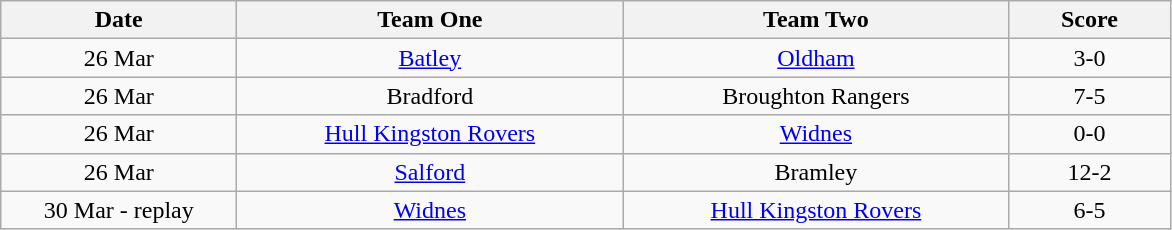<table class="wikitable" style="text-align: center">
<tr>
<th width=150>Date</th>
<th width=250>Team One</th>
<th width=250>Team Two</th>
<th width=100>Score</th>
</tr>
<tr>
<td>26 Mar</td>
<td><a href='#'>Batley</a></td>
<td><a href='#'>Oldham</a></td>
<td>3-0</td>
</tr>
<tr>
<td>26 Mar</td>
<td>Bradford</td>
<td>Broughton Rangers</td>
<td>7-5</td>
</tr>
<tr>
<td>26 Mar</td>
<td><a href='#'>Hull Kingston Rovers</a></td>
<td><a href='#'>Widnes</a></td>
<td>0-0</td>
</tr>
<tr>
<td>26 Mar</td>
<td><a href='#'>Salford</a></td>
<td>Bramley</td>
<td>12-2</td>
</tr>
<tr>
<td>30 Mar - replay</td>
<td><a href='#'>Widnes</a></td>
<td><a href='#'>Hull Kingston Rovers</a></td>
<td>6-5</td>
</tr>
</table>
